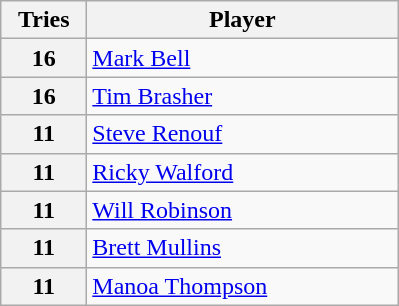<table class="wikitable" style="text-align:left;">
<tr>
<th width=50>Tries</th>
<th width=200>Player</th>
</tr>
<tr>
<th>16</th>
<td> <a href='#'>Mark Bell</a></td>
</tr>
<tr>
<th>16</th>
<td> <a href='#'>Tim Brasher</a></td>
</tr>
<tr>
<th>11</th>
<td> <a href='#'>Steve Renouf</a></td>
</tr>
<tr>
<th>11</th>
<td> <a href='#'>Ricky Walford</a></td>
</tr>
<tr>
<th>11</th>
<td> <a href='#'>Will Robinson</a></td>
</tr>
<tr>
<th>11</th>
<td> <a href='#'>Brett Mullins</a></td>
</tr>
<tr>
<th>11</th>
<td> <a href='#'>Manoa Thompson</a></td>
</tr>
</table>
